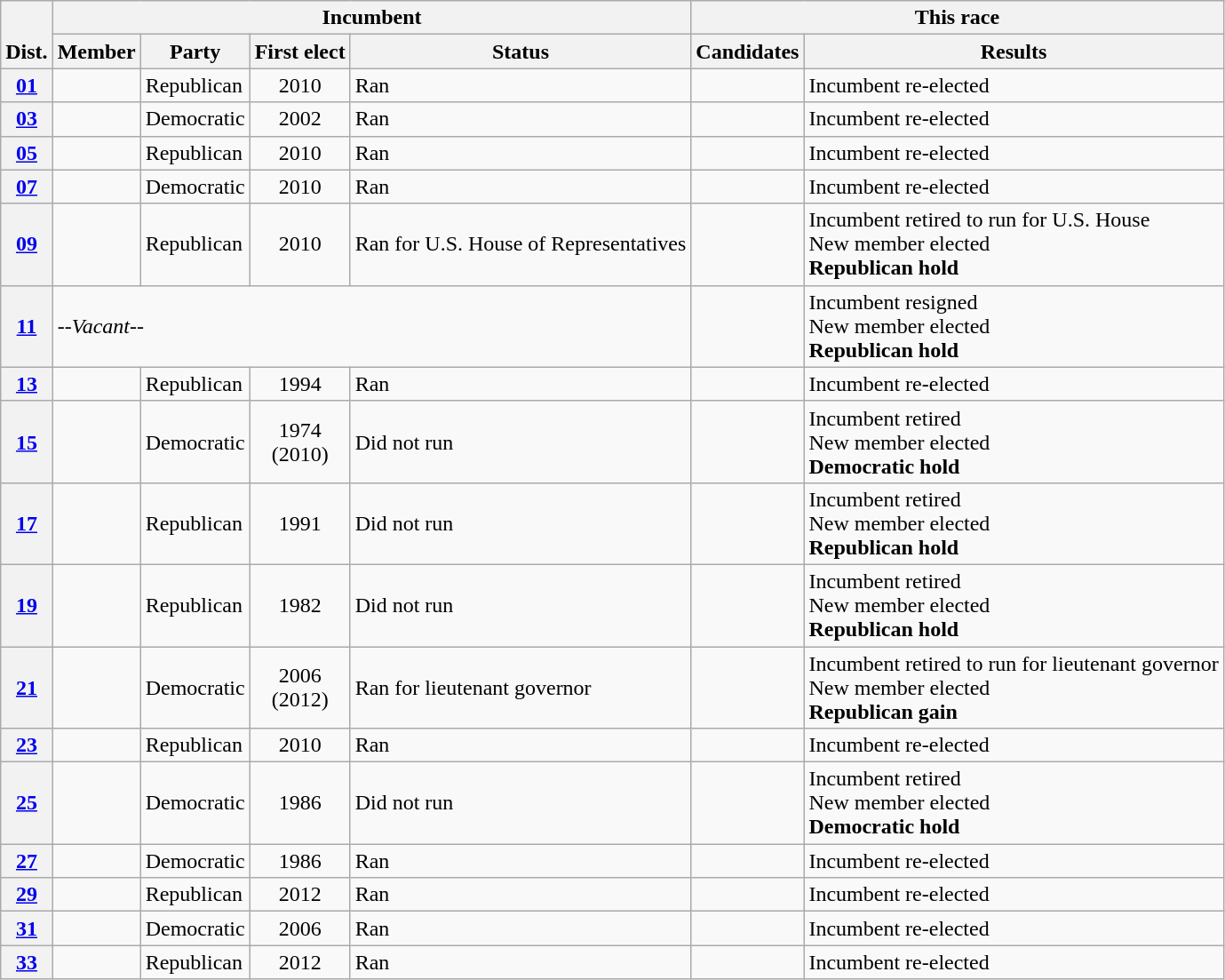<table class="wikitable sortable">
<tr valign=bottom>
<th colspan=1 rowspan=2>Dist.</th>
<th colspan=4>Incumbent</th>
<th colspan=3>This race</th>
</tr>
<tr valign=bottom>
<th>Member</th>
<th>Party</th>
<th>First elect</th>
<th>Status</th>
<th>Candidates</th>
<th>Results</th>
</tr>
<tr>
<th><a href='#'>01</a></th>
<td></td>
<td>Republican</td>
<td align=center>2010</td>
<td>Ran</td>
<td nowrap></td>
<td>Incumbent re-elected</td>
</tr>
<tr>
<th><a href='#'>03</a></th>
<td></td>
<td>Democratic</td>
<td align=center>2002</td>
<td>Ran</td>
<td nowrap></td>
<td>Incumbent re-elected</td>
</tr>
<tr>
<th><a href='#'>05</a></th>
<td></td>
<td>Republican</td>
<td align=center>2010</td>
<td>Ran</td>
<td nowrap></td>
<td>Incumbent re-elected</td>
</tr>
<tr>
<th><a href='#'>07</a></th>
<td></td>
<td>Democratic</td>
<td align=center>2010</td>
<td>Ran</td>
<td nowrap></td>
<td>Incumbent re-elected</td>
</tr>
<tr>
<th><a href='#'>09</a></th>
<td></td>
<td>Republican</td>
<td align=center>2010</td>
<td>Ran for U.S. House of Representatives</td>
<td nowrap></td>
<td>Incumbent retired to run for U.S. House<br>New member elected<br><strong>Republican hold</strong></td>
</tr>
<tr>
<th><a href='#'>11</a></th>
<td colspan="4"><em>--Vacant--</em></td>
<td nowrap></td>
<td>Incumbent resigned<br>New member elected<br><strong>Republican hold</strong></td>
</tr>
<tr>
<th><a href='#'>13</a></th>
<td></td>
<td>Republican</td>
<td align=center>1994</td>
<td>Ran</td>
<td nowrap></td>
<td>Incumbent re-elected</td>
</tr>
<tr>
<th><a href='#'>15</a></th>
<td></td>
<td>Democratic</td>
<td align=center>1974<br>(2010)</td>
<td>Did not run</td>
<td nowrap></td>
<td>Incumbent retired<br>New member elected<br><strong>Democratic hold</strong></td>
</tr>
<tr>
<th><a href='#'>17</a></th>
<td></td>
<td>Republican</td>
<td align=center>1991</td>
<td>Did not run</td>
<td nowrap></td>
<td>Incumbent retired<br>New member elected<br><strong>Republican hold</strong></td>
</tr>
<tr>
<th><a href='#'>19</a></th>
<td></td>
<td>Republican</td>
<td align=center>1982</td>
<td>Did not run</td>
<td nowrap></td>
<td>Incumbent retired<br>New member elected<br><strong>Republican hold</strong></td>
</tr>
<tr>
<th><a href='#'>21</a></th>
<td></td>
<td>Democratic</td>
<td align=center>2006<br>(2012)</td>
<td>Ran for lieutenant governor</td>
<td nowrap></td>
<td>Incumbent retired to run for lieutenant governor<br>New member elected<br><strong>Republican gain</strong></td>
</tr>
<tr>
<th><a href='#'>23</a></th>
<td></td>
<td>Republican</td>
<td align=center>2010</td>
<td>Ran</td>
<td nowrap></td>
<td>Incumbent re-elected</td>
</tr>
<tr>
<th><a href='#'>25</a></th>
<td></td>
<td>Democratic</td>
<td align=center>1986</td>
<td>Did not run</td>
<td nowrap></td>
<td>Incumbent retired<br>New member elected<br><strong>Democratic hold</strong></td>
</tr>
<tr>
<th><a href='#'>27</a></th>
<td></td>
<td>Democratic</td>
<td align=center>1986</td>
<td>Ran</td>
<td nowrap></td>
<td>Incumbent re-elected</td>
</tr>
<tr>
<th><a href='#'>29</a></th>
<td></td>
<td>Republican</td>
<td align=center>2012</td>
<td>Ran</td>
<td nowrap></td>
<td>Incumbent re-elected</td>
</tr>
<tr>
<th><a href='#'>31</a></th>
<td></td>
<td>Democratic</td>
<td align=center>2006</td>
<td>Ran</td>
<td nowrap></td>
<td>Incumbent re-elected</td>
</tr>
<tr>
<th><a href='#'>33</a></th>
<td></td>
<td>Republican</td>
<td align=center>2012</td>
<td>Ran</td>
<td nowrap></td>
<td>Incumbent re-elected</td>
</tr>
</table>
